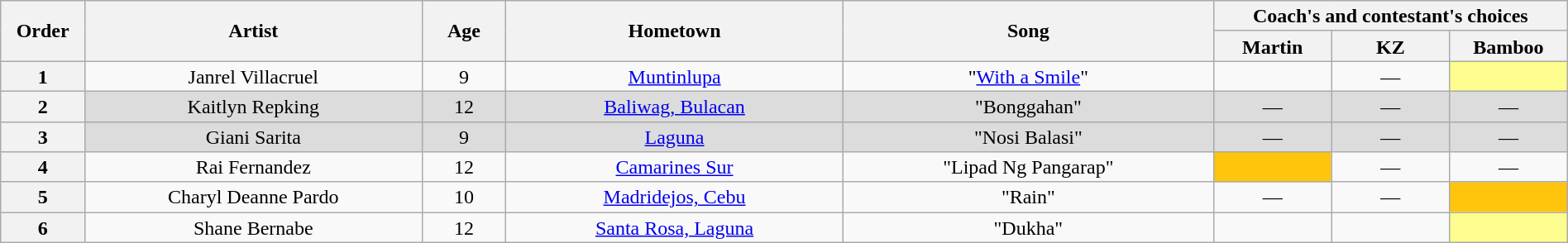<table class="wikitable" style="text-align:center; line-height:17px; width:100%;">
<tr>
<th rowspan="2" scope="col" width="05%">Order</th>
<th rowspan="2" scope="col" width="20%">Artist</th>
<th rowspan="2" scope="col" width="05%">Age</th>
<th rowspan="2" scope="col" width="20%">Hometown</th>
<th rowspan="2" scope="col" width="22%">Song</th>
<th colspan="3">Coach's and contestant's choices</th>
</tr>
<tr>
<th width="07%">Martin</th>
<th width="07%">KZ</th>
<th width="07%">Bamboo</th>
</tr>
<tr>
<th>1</th>
<td>Janrel Villacruel</td>
<td>9</td>
<td><a href='#'>Muntinlupa</a></td>
<td>"<a href='#'>With a Smile</a>"</td>
<td><strong></strong></td>
<td>—</td>
<td style="background:#fdfc8f;"><strong></strong></td>
</tr>
<tr>
<th>2</th>
<td style="background:#DCDCDC;">Kaitlyn Repking</td>
<td style="background:#DCDCDC;">12</td>
<td style="background:#DCDCDC;"><a href='#'>Baliwag, Bulacan</a></td>
<td style="background:#DCDCDC;">"Bonggahan"</td>
<td style="background:#DCDCDC;">—</td>
<td style="background:#DCDCDC;">—</td>
<td style="background:#DCDCDC;">—</td>
</tr>
<tr>
<th>3</th>
<td style="background:#DCDCDC;">Giani Sarita</td>
<td style="background:#DCDCDC;">9</td>
<td style="background:#DCDCDC;"><a href='#'>Laguna</a></td>
<td style="background:#DCDCDC;">"Nosi Balasi"</td>
<td style="background:#DCDCDC;">—</td>
<td style="background:#DCDCDC;">—</td>
<td style="background:#DCDCDC;">—</td>
</tr>
<tr>
<th>4</th>
<td>Rai Fernandez</td>
<td>12</td>
<td><a href='#'>Camarines Sur</a></td>
<td>"Lipad Ng Pangarap"</td>
<td style="background:#FFC40C;"><strong></strong></td>
<td>—</td>
<td>—</td>
</tr>
<tr>
<th>5</th>
<td>Charyl Deanne Pardo</td>
<td>10</td>
<td><a href='#'>Madridejos, Cebu</a></td>
<td>"Rain"</td>
<td>—</td>
<td>—</td>
<td style="background:#FFC40C;"><strong></strong></td>
</tr>
<tr>
<th>6</th>
<td>Shane Bernabe</td>
<td>12</td>
<td><a href='#'>Santa Rosa, Laguna</a></td>
<td>"Dukha"</td>
<td><strong></strong></td>
<td><strong></strong></td>
<td style="background:#fdfc8f;"><strong></strong></td>
</tr>
</table>
